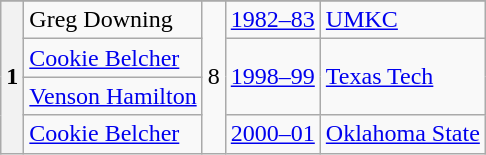<table class="wikitable">
<tr>
</tr>
<tr>
<th rowspan=4>1</th>
<td>Greg Downing</td>
<td rowspan=4>8</td>
<td><a href='#'>1982–83</a></td>
<td><a href='#'>UMKC</a></td>
</tr>
<tr>
<td><a href='#'>Cookie Belcher</a></td>
<td rowspan=2><a href='#'>1998–99</a></td>
<td rowspan=2><a href='#'>Texas Tech</a></td>
</tr>
<tr>
<td><a href='#'>Venson Hamilton</a></td>
</tr>
<tr>
<td><a href='#'>Cookie Belcher</a></td>
<td><a href='#'>2000–01</a></td>
<td><a href='#'>Oklahoma State</a></td>
</tr>
</table>
